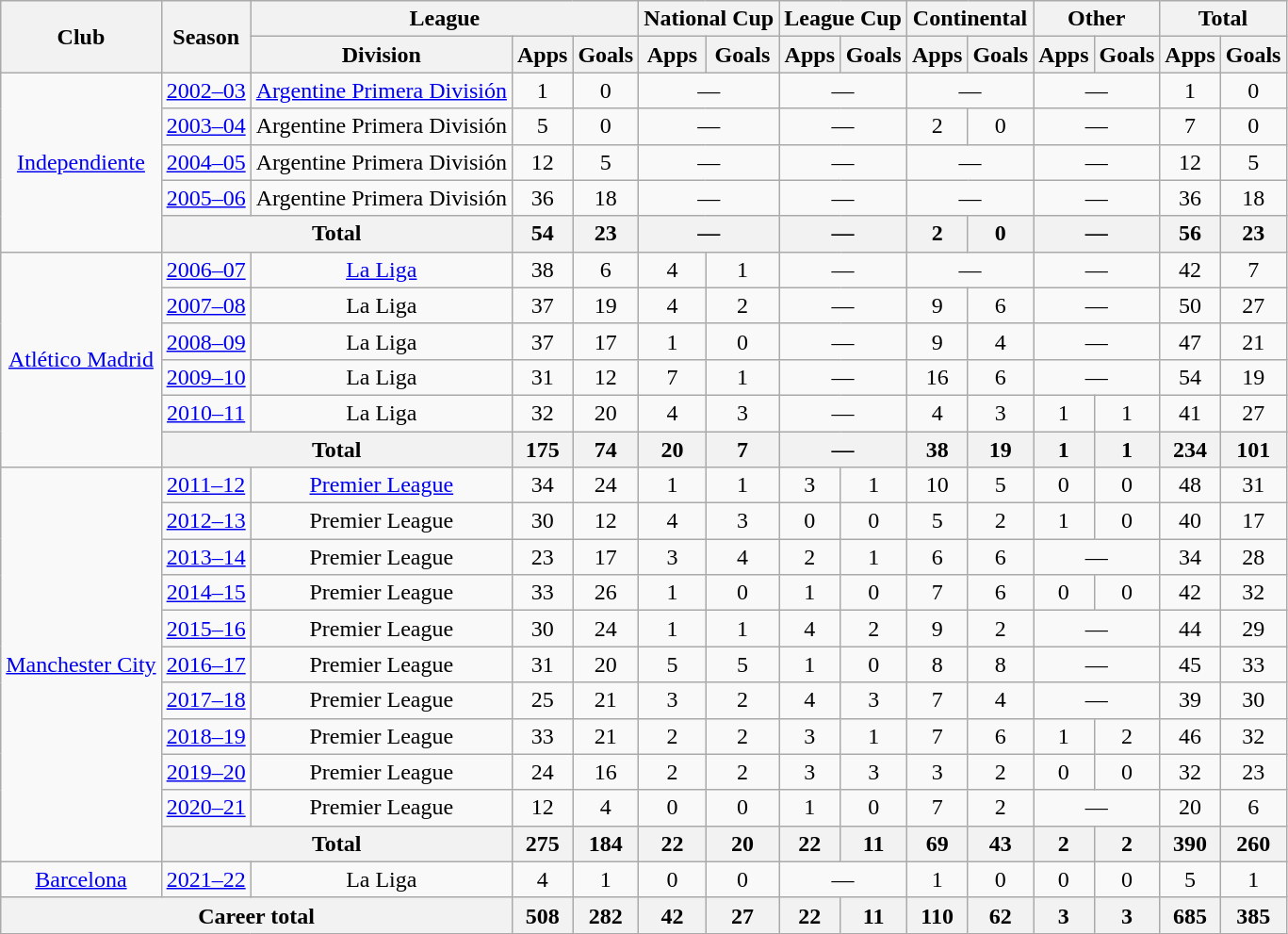<table class="wikitable" style="text-align:center">
<tr>
<th rowspan="2">Club</th>
<th rowspan="2">Season</th>
<th colspan="3">League</th>
<th colspan="2">National Cup</th>
<th colspan="2">League Cup</th>
<th colspan="2">Continental</th>
<th colspan="2">Other</th>
<th colspan="2">Total</th>
</tr>
<tr>
<th>Division</th>
<th>Apps</th>
<th>Goals</th>
<th>Apps</th>
<th>Goals</th>
<th>Apps</th>
<th>Goals</th>
<th>Apps</th>
<th>Goals</th>
<th>Apps</th>
<th>Goals</th>
<th>Apps</th>
<th>Goals</th>
</tr>
<tr>
<td rowspan="5"><a href='#'>Independiente</a></td>
<td><a href='#'>2002–03</a></td>
<td><a href='#'>Argentine Primera División</a></td>
<td>1</td>
<td>0</td>
<td colspan="2">—</td>
<td colspan="2">—</td>
<td colspan="2">—</td>
<td colspan="2">—</td>
<td>1</td>
<td>0</td>
</tr>
<tr>
<td><a href='#'>2003–04</a></td>
<td>Argentine Primera División</td>
<td>5</td>
<td>0</td>
<td colspan="2">—</td>
<td colspan="2">—</td>
<td>2</td>
<td>0</td>
<td colspan="2">—</td>
<td>7</td>
<td>0</td>
</tr>
<tr>
<td><a href='#'>2004–05</a></td>
<td>Argentine Primera División</td>
<td>12</td>
<td>5</td>
<td colspan="2">—</td>
<td colspan="2">—</td>
<td colspan="2">—</td>
<td colspan="2">—</td>
<td>12</td>
<td>5</td>
</tr>
<tr>
<td><a href='#'>2005–06</a></td>
<td>Argentine Primera División</td>
<td>36</td>
<td>18</td>
<td colspan="2">—</td>
<td colspan="2">—</td>
<td colspan="2">—</td>
<td colspan="2">—</td>
<td>36</td>
<td>18</td>
</tr>
<tr>
<th colspan="2">Total</th>
<th>54</th>
<th>23</th>
<th colspan="2">—</th>
<th colspan="2">—</th>
<th>2</th>
<th>0</th>
<th colspan="2">—</th>
<th>56</th>
<th>23</th>
</tr>
<tr>
<td rowspan="6"><a href='#'>Atlético Madrid</a></td>
<td><a href='#'>2006–07</a></td>
<td><a href='#'>La Liga</a></td>
<td>38</td>
<td>6</td>
<td>4</td>
<td>1</td>
<td colspan="2">—</td>
<td colspan="2">—</td>
<td colspan="2">—</td>
<td>42</td>
<td>7</td>
</tr>
<tr>
<td><a href='#'>2007–08</a></td>
<td>La Liga</td>
<td>37</td>
<td>19</td>
<td>4</td>
<td>2</td>
<td colspan="2">—</td>
<td>9</td>
<td>6</td>
<td colspan="2">—</td>
<td>50</td>
<td>27</td>
</tr>
<tr>
<td><a href='#'>2008–09</a></td>
<td>La Liga</td>
<td>37</td>
<td>17</td>
<td>1</td>
<td>0</td>
<td colspan="2">—</td>
<td>9</td>
<td>4</td>
<td colspan="2">—</td>
<td>47</td>
<td>21</td>
</tr>
<tr>
<td><a href='#'>2009–10</a></td>
<td>La Liga</td>
<td>31</td>
<td>12</td>
<td>7</td>
<td>1</td>
<td colspan="2">—</td>
<td>16</td>
<td>6</td>
<td colspan="2">—</td>
<td>54</td>
<td>19</td>
</tr>
<tr>
<td><a href='#'>2010–11</a></td>
<td>La Liga</td>
<td>32</td>
<td>20</td>
<td>4</td>
<td>3</td>
<td colspan="2">—</td>
<td>4</td>
<td>3</td>
<td>1</td>
<td>1</td>
<td>41</td>
<td>27</td>
</tr>
<tr>
<th colspan="2">Total</th>
<th>175</th>
<th>74</th>
<th>20</th>
<th>7</th>
<th colspan="2">—</th>
<th>38</th>
<th>19</th>
<th>1</th>
<th>1</th>
<th>234</th>
<th>101</th>
</tr>
<tr>
<td rowspan="11"><a href='#'>Manchester City</a></td>
<td !colspan="2"><a href='#'>2011–12</a></td>
<td><a href='#'>Premier League</a></td>
<td>34</td>
<td>24</td>
<td>1</td>
<td>1</td>
<td>3</td>
<td>1</td>
<td>10</td>
<td>5</td>
<td>0</td>
<td>0</td>
<td>48</td>
<td>31</td>
</tr>
<tr>
<td !colspan="2"><a href='#'>2012–13</a></td>
<td>Premier League</td>
<td>30</td>
<td>12</td>
<td>4</td>
<td>3</td>
<td>0</td>
<td>0</td>
<td>5</td>
<td>2</td>
<td>1</td>
<td>0</td>
<td>40</td>
<td>17</td>
</tr>
<tr>
<td !colspan="2"><a href='#'>2013–14</a></td>
<td>Premier League</td>
<td>23</td>
<td>17</td>
<td>3</td>
<td>4</td>
<td>2</td>
<td>1</td>
<td>6</td>
<td>6</td>
<td colspan="2">—</td>
<td>34</td>
<td>28</td>
</tr>
<tr>
<td !colspan="2"><a href='#'>2014–15</a></td>
<td>Premier League</td>
<td>33</td>
<td>26</td>
<td>1</td>
<td>0</td>
<td>1</td>
<td>0</td>
<td>7</td>
<td>6</td>
<td>0</td>
<td>0</td>
<td>42</td>
<td>32</td>
</tr>
<tr>
<td !colspan="2"><a href='#'>2015–16</a></td>
<td>Premier League</td>
<td>30</td>
<td>24</td>
<td>1</td>
<td>1</td>
<td>4</td>
<td>2</td>
<td>9</td>
<td>2</td>
<td colspan="2">—</td>
<td>44</td>
<td>29</td>
</tr>
<tr>
<td !colspan="2"><a href='#'>2016–17</a></td>
<td>Premier League</td>
<td>31</td>
<td>20</td>
<td>5</td>
<td>5</td>
<td>1</td>
<td>0</td>
<td>8</td>
<td>8</td>
<td colspan="2">—</td>
<td>45</td>
<td>33</td>
</tr>
<tr>
<td !colspan="2"><a href='#'>2017–18</a></td>
<td>Premier League</td>
<td>25</td>
<td>21</td>
<td>3</td>
<td>2</td>
<td>4</td>
<td>3</td>
<td>7</td>
<td>4</td>
<td colspan="2">—</td>
<td>39</td>
<td>30</td>
</tr>
<tr>
<td !colspan="2"><a href='#'>2018–19</a></td>
<td>Premier League</td>
<td>33</td>
<td>21</td>
<td>2</td>
<td>2</td>
<td>3</td>
<td>1</td>
<td>7</td>
<td>6</td>
<td>1</td>
<td>2</td>
<td>46</td>
<td>32</td>
</tr>
<tr>
<td !colspan="2"><a href='#'>2019–20</a></td>
<td>Premier League</td>
<td>24</td>
<td>16</td>
<td>2</td>
<td>2</td>
<td>3</td>
<td>3</td>
<td>3</td>
<td>2</td>
<td>0</td>
<td>0</td>
<td>32</td>
<td>23</td>
</tr>
<tr>
<td !colspan="2"><a href='#'>2020–21</a></td>
<td>Premier League</td>
<td>12</td>
<td>4</td>
<td>0</td>
<td>0</td>
<td>1</td>
<td>0</td>
<td>7</td>
<td>2</td>
<td colspan=2>—</td>
<td>20</td>
<td>6</td>
</tr>
<tr>
<th colspan="2">Total</th>
<th>275</th>
<th>184</th>
<th>22</th>
<th>20</th>
<th>22</th>
<th>11</th>
<th>69</th>
<th>43</th>
<th>2</th>
<th>2</th>
<th>390</th>
<th>260</th>
</tr>
<tr>
<td><a href='#'>Barcelona</a></td>
<td><a href='#'>2021–22</a></td>
<td>La Liga</td>
<td>4</td>
<td>1</td>
<td>0</td>
<td>0</td>
<td colspan="2">—</td>
<td>1</td>
<td>0</td>
<td>0</td>
<td>0</td>
<td>5</td>
<td>1</td>
</tr>
<tr>
<th colspan="3">Career total</th>
<th>508</th>
<th>282</th>
<th>42</th>
<th>27</th>
<th>22</th>
<th>11</th>
<th>110</th>
<th>62</th>
<th>3</th>
<th>3</th>
<th>685</th>
<th>385</th>
</tr>
</table>
